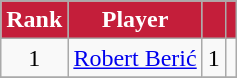<table class="wikitable" style="text-align:center">
<tr>
</tr>
<tr>
<th style="background:#C41E3A; color:white; text-align:center;">Rank</th>
<th style="background:#C41E3A; color:white; text-align:center;">Player</th>
<th style="background:#C41E3A; color:white; text-align:center;"></th>
<th style="background:#C41E3A; color:white; text-align:center;"></th>
</tr>
<tr>
<td>1</td>
<td> <a href='#'>Robert Berić</a></td>
<td>1</td>
<td></td>
</tr>
<tr>
</tr>
</table>
